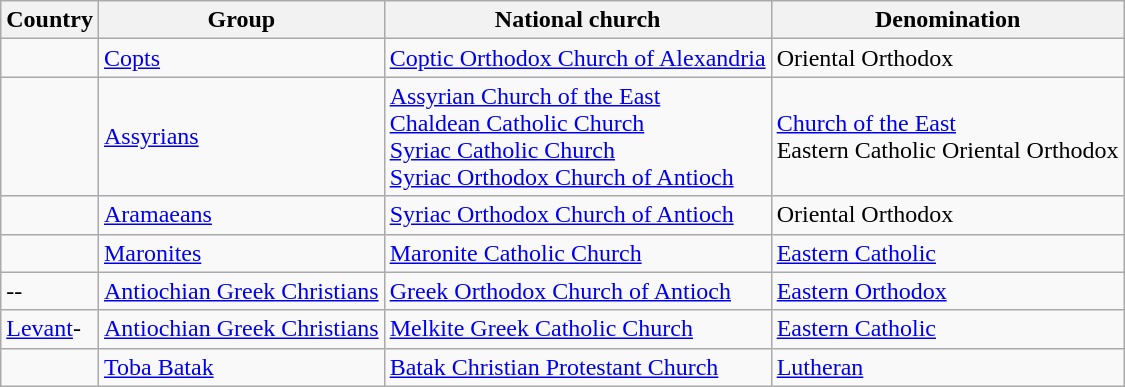<table class="sortable wikitable">
<tr>
<th>Country</th>
<th>Group</th>
<th>National church</th>
<th>Denomination</th>
</tr>
<tr>
<td></td>
<td><a href='#'>Copts</a></td>
<td><a href='#'>Coptic Orthodox Church of Alexandria</a></td>
<td>Oriental Orthodox</td>
</tr>
<tr>
<td></td>
<td><a href='#'>Assyrians</a></td>
<td><a href='#'>Assyrian Church of the East</a><br><a href='#'>Chaldean Catholic Church</a><br><a href='#'>Syriac Catholic Church</a><br><a href='#'>Syriac Orthodox Church of Antioch</a></td>
<td><a href='#'>Church of the East</a><br>Eastern Catholic
Oriental Orthodox</td>
</tr>
<tr>
<td></td>
<td><a href='#'>Aramaeans</a></td>
<td><a href='#'>Syriac Orthodox Church of Antioch</a></td>
<td>Oriental Orthodox</td>
</tr>
<tr>
<td></td>
<td><a href='#'>Maronites</a></td>
<td><a href='#'>Maronite Catholic Church</a></td>
<td><a href='#'>Eastern Catholic</a></td>
</tr>
<tr>
<td>--</td>
<td><a href='#'>Antiochian Greek Christians</a></td>
<td><a href='#'>Greek Orthodox Church of Antioch</a></td>
<td><a href='#'>Eastern Orthodox</a></td>
</tr>
<tr>
<td><a href='#'>Levant</a>-</td>
<td><a href='#'>Antiochian Greek Christians</a></td>
<td><a href='#'>Melkite Greek Catholic Church</a></td>
<td><a href='#'>Eastern Catholic</a></td>
</tr>
<tr>
<td></td>
<td><a href='#'>Toba Batak</a></td>
<td><a href='#'>Batak Christian Protestant Church</a></td>
<td><a href='#'>Lutheran</a></td>
</tr>
</table>
